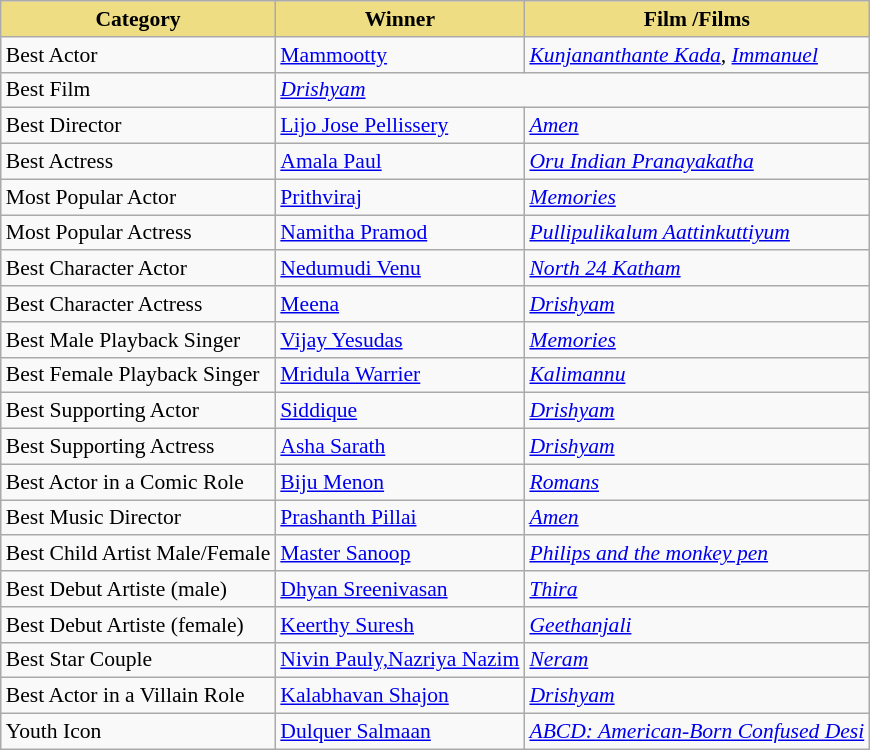<table class="wikitable" style="font-size:90%;">
<tr>
<th style="background:#EEDD82;">Category</th>
<th style="background:#EEDD82;">Winner</th>
<th style="background:#EEDD82;">Film /Films</th>
</tr>
<tr>
<td>Best Actor</td>
<td><a href='#'>Mammootty</a></td>
<td><em><a href='#'>Kunjananthante Kada</a>, <a href='#'>Immanuel</a></em></td>
</tr>
<tr>
<td>Best Film</td>
<td colspan=2><em><a href='#'>Drishyam</a></em></td>
</tr>
<tr>
<td>Best Director</td>
<td><a href='#'>Lijo Jose Pellissery</a></td>
<td><a href='#'><em>Amen</em></a></td>
</tr>
<tr>
<td>Best Actress</td>
<td><a href='#'>Amala Paul</a></td>
<td><em><a href='#'>Oru Indian Pranayakatha</a></em></td>
</tr>
<tr>
<td>Most Popular Actor</td>
<td><a href='#'>Prithviraj</a></td>
<td><a href='#'><em>Memories</em></a></td>
</tr>
<tr>
<td>Most Popular Actress</td>
<td><a href='#'>Namitha Pramod</a></td>
<td><em><a href='#'>Pullipulikalum Aattinkuttiyum</a></em></td>
</tr>
<tr>
<td>Best Character Actor</td>
<td><a href='#'>Nedumudi Venu</a></td>
<td><em><a href='#'>North 24 Katham</a></em></td>
</tr>
<tr>
<td>Best Character Actress</td>
<td><a href='#'>Meena</a></td>
<td><em><a href='#'>Drishyam</a></em></td>
</tr>
<tr>
<td>Best Male Playback Singer</td>
<td><a href='#'>Vijay Yesudas</a></td>
<td><a href='#'><em>Memories</em></a></td>
</tr>
<tr>
<td>Best Female Playback Singer</td>
<td><a href='#'>Mridula Warrier</a></td>
<td><em><a href='#'>Kalimannu</a></em></td>
</tr>
<tr>
<td>Best Supporting Actor</td>
<td><a href='#'>Siddique</a></td>
<td><em><a href='#'>Drishyam</a></em></td>
</tr>
<tr>
<td>Best Supporting Actress</td>
<td><a href='#'>Asha Sarath</a></td>
<td><em><a href='#'>Drishyam</a></em></td>
</tr>
<tr>
<td>Best Actor in a Comic Role</td>
<td><a href='#'>Biju Menon</a></td>
<td><a href='#'><em>Romans</em></a></td>
</tr>
<tr>
<td>Best Music Director</td>
<td><a href='#'>Prashanth Pillai</a></td>
<td><a href='#'><em>Amen</em></a></td>
</tr>
<tr>
<td>Best Child Artist Male/Female</td>
<td><a href='#'>Master Sanoop</a></td>
<td><em><a href='#'>Philips and the monkey pen</a></em></td>
</tr>
<tr>
<td>Best Debut Artiste (male)</td>
<td><a href='#'>Dhyan Sreenivasan</a></td>
<td><em><a href='#'>Thira</a></em></td>
</tr>
<tr>
<td>Best Debut Artiste (female)</td>
<td><a href='#'>Keerthy Suresh</a></td>
<td><a href='#'><em>Geethanjali</em></a></td>
</tr>
<tr>
<td>Best Star Couple</td>
<td><a href='#'>Nivin Pauly,Nazriya Nazim</a></td>
<td><em><a href='#'>Neram</a></em></td>
</tr>
<tr>
<td>Best Actor in a Villain Role</td>
<td><a href='#'>Kalabhavan Shajon</a></td>
<td><em><a href='#'>Drishyam</a></em></td>
</tr>
<tr>
<td>Youth Icon</td>
<td><a href='#'>Dulquer Salmaan</a></td>
<td><em><a href='#'>ABCD: American-Born Confused Desi</a></em></td>
</tr>
</table>
